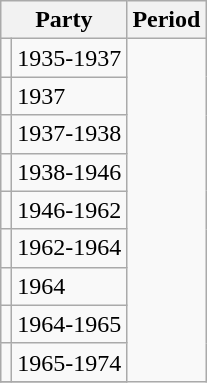<table class="wikitable">
<tr>
<th colspan="2">Party</th>
<th>Period</th>
</tr>
<tr>
<td></td>
<td>1935-1937</td>
</tr>
<tr>
<td></td>
<td>1937</td>
</tr>
<tr>
<td></td>
<td>1937-1938</td>
</tr>
<tr>
<td></td>
<td>1938-1946</td>
</tr>
<tr>
<td></td>
<td>1946-1962</td>
</tr>
<tr>
<td></td>
<td>1962-1964</td>
</tr>
<tr>
<td></td>
<td>1964</td>
</tr>
<tr>
<td></td>
<td>1964-1965</td>
</tr>
<tr>
<td></td>
<td>1965-1974</td>
</tr>
<tr>
</tr>
</table>
